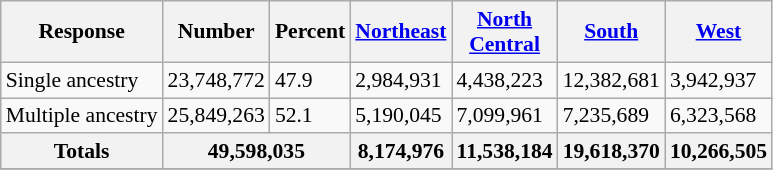<table class="wikitable" style="font-size: 90%">
<tr>
<th colspan="2">Response</th>
<th>Number</th>
<th>Percent</th>
<th><a href='#'>Northeast</a></th>
<th><a href='#'>North<br> Central</a></th>
<th><a href='#'>South</a></th>
<th><a href='#'>West</a></th>
</tr>
<tr>
<td colspan="2" style="text-align:left;">Single ancestry</td>
<td>23,748,772</td>
<td>47.9</td>
<td>2,984,931</td>
<td>4,438,223</td>
<td>12,382,681</td>
<td>3,942,937</td>
</tr>
<tr>
<td colspan="2" style="text-align:left;">Multiple ancestry</td>
<td>25,849,263</td>
<td>52.1</td>
<td>5,190,045</td>
<td>7,099,961</td>
<td>7,235,689</td>
<td>6,323,568</td>
</tr>
<tr>
<th colspan="2">Totals</th>
<th colspan=2 style="text-align:center;">49,598,035</th>
<th>8,174,976</th>
<th>11,538,184</th>
<th>19,618,370</th>
<th>10,266,505</th>
</tr>
<tr>
</tr>
</table>
